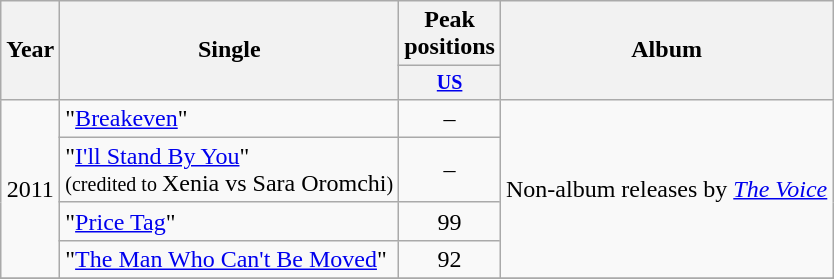<table class="wikitable" style="text-align:center;">
<tr>
<th rowspan="2">Year</th>
<th rowspan="2">Single</th>
<th colspan="1">Peak positions</th>
<th rowspan="2">Album</th>
</tr>
<tr style="font-size:smaller;">
<th width="50"><a href='#'>US</a><br></th>
</tr>
<tr>
<td rowspan="4">2011</td>
<td align="left">"<a href='#'>Breakeven</a>"</td>
<td>–</td>
<td rowspan="4">Non-album releases by <em><a href='#'>The Voice</a></em></td>
</tr>
<tr>
<td align="left">"<a href='#'>I'll Stand By You</a>" <br> <small>(credited to </small>Xenia vs Sara Oromchi<small>)</small></td>
<td>–</td>
</tr>
<tr>
<td align="left">"<a href='#'>Price Tag</a>"</td>
<td>99</td>
</tr>
<tr>
<td align="left">"<a href='#'>The Man Who Can't Be Moved</a>"</td>
<td>92</td>
</tr>
<tr>
</tr>
</table>
